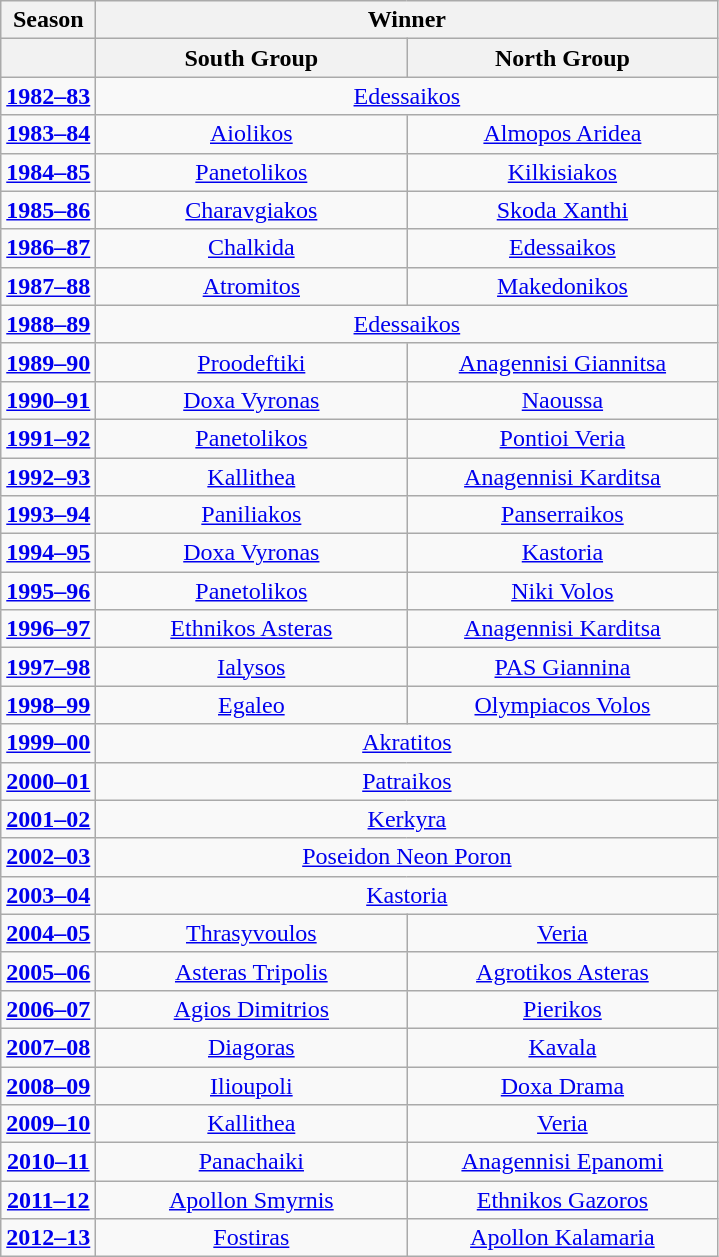<table class="wikitable" style="text-align:center;">
<tr>
<th>Season</th>
<th colspan="2">Winner</th>
</tr>
<tr>
<th></th>
<th width="200">South Group</th>
<th width="200">North Group</th>
</tr>
<tr>
<td style="text-align:center;"><strong><a href='#'>1982–83</a></strong></td>
<td colspan="2"><a href='#'>Edessaikos</a></td>
</tr>
<tr>
<td style="text-align:center;"><strong><a href='#'>1983–84</a></strong></td>
<td><a href='#'>Aiolikos</a></td>
<td><a href='#'>Almopos Aridea</a></td>
</tr>
<tr>
<td style="text-align:center;"><strong><a href='#'>1984–85</a></strong></td>
<td><a href='#'>Panetolikos</a></td>
<td><a href='#'>Kilkisiakos</a></td>
</tr>
<tr>
<td style="text-align:center;"><strong><a href='#'>1985–86</a></strong></td>
<td><a href='#'>Charavgiakos</a></td>
<td><a href='#'>Skoda Xanthi</a></td>
</tr>
<tr>
<td style="text-align:center;"><strong><a href='#'>1986–87</a></strong></td>
<td><a href='#'>Chalkida</a></td>
<td><a href='#'>Edessaikos</a></td>
</tr>
<tr>
<td style="text-align:center;"><strong><a href='#'>1987–88</a></strong></td>
<td><a href='#'>Atromitos</a></td>
<td><a href='#'>Makedonikos</a></td>
</tr>
<tr>
<td style="text-align:center;"><strong><a href='#'>1988–89</a></strong></td>
<td colspan="2"><a href='#'>Edessaikos</a></td>
</tr>
<tr>
<td style="text-align:center;"><strong><a href='#'>1989–90</a></strong></td>
<td><a href='#'>Proodeftiki</a></td>
<td><a href='#'>Anagennisi Giannitsa</a></td>
</tr>
<tr>
<td style="text-align:center;"><strong><a href='#'>1990–91</a></strong></td>
<td><a href='#'>Doxa Vyronas</a></td>
<td><a href='#'>Naoussa</a></td>
</tr>
<tr>
<td style="text-align:center;"><strong><a href='#'>1991–92</a></strong></td>
<td><a href='#'>Panetolikos</a></td>
<td><a href='#'>Pontioi Veria</a></td>
</tr>
<tr>
<td style="text-align:center;"><strong><a href='#'>1992–93</a></strong></td>
<td><a href='#'>Kallithea</a></td>
<td><a href='#'>Anagennisi Karditsa</a></td>
</tr>
<tr>
<td style="text-align:center;"><strong><a href='#'>1993–94</a></strong></td>
<td><a href='#'>Paniliakos</a></td>
<td><a href='#'>Panserraikos</a></td>
</tr>
<tr>
<td style="text-align:center;"><strong><a href='#'>1994–95</a></strong></td>
<td><a href='#'>Doxa Vyronas</a></td>
<td><a href='#'>Kastoria</a></td>
</tr>
<tr>
<td style="text-align:center;"><strong><a href='#'>1995–96</a></strong></td>
<td><a href='#'>Panetolikos</a></td>
<td><a href='#'>Niki Volos</a></td>
</tr>
<tr>
<td style="text-align:center;"><strong><a href='#'>1996–97</a></strong></td>
<td><a href='#'>Ethnikos Asteras</a></td>
<td><a href='#'>Anagennisi Karditsa</a></td>
</tr>
<tr>
<td style="text-align:center;"><strong><a href='#'>1997–98</a></strong></td>
<td><a href='#'>Ialysos</a></td>
<td><a href='#'>PAS Giannina</a></td>
</tr>
<tr>
<td style="text-align:center;"><strong><a href='#'>1998–99</a></strong></td>
<td><a href='#'>Egaleo</a></td>
<td><a href='#'>Olympiacos Volos</a></td>
</tr>
<tr>
<td style="text-align:center;"><strong><a href='#'>1999–00</a></strong></td>
<td colspan="2"><a href='#'>Akratitos</a></td>
</tr>
<tr>
<td style="text-align:center;"><strong><a href='#'>2000–01</a></strong></td>
<td colspan="2"><a href='#'>Patraikos</a></td>
</tr>
<tr>
<td style="text-align:center;"><strong><a href='#'>2001–02</a></strong></td>
<td colspan="2"><a href='#'>Kerkyra</a></td>
</tr>
<tr>
<td style="text-align:center;"><strong><a href='#'>2002–03</a></strong></td>
<td colspan="2"><a href='#'>Poseidon Neon Poron</a></td>
</tr>
<tr>
<td style="text-align:center;"><strong><a href='#'>2003–04</a></strong></td>
<td colspan="2"><a href='#'>Kastoria</a></td>
</tr>
<tr>
<td style="text-align:center;"><strong><a href='#'>2004–05</a></strong></td>
<td><a href='#'>Thrasyvoulos</a></td>
<td><a href='#'>Veria</a></td>
</tr>
<tr>
<td style="text-align:center;"><strong><a href='#'>2005–06</a></strong></td>
<td><a href='#'>Asteras Tripolis</a></td>
<td><a href='#'>Agrotikos Asteras</a></td>
</tr>
<tr>
<td style="text-align:center;"><strong><a href='#'>2006–07</a></strong></td>
<td><a href='#'>Agios Dimitrios</a></td>
<td><a href='#'>Pierikos</a></td>
</tr>
<tr>
<td style="text-align:center;"><strong><a href='#'>2007–08</a></strong></td>
<td><a href='#'>Diagoras</a></td>
<td><a href='#'>Kavala</a></td>
</tr>
<tr>
<td style="text-align:center;"><strong><a href='#'>2008–09</a></strong></td>
<td><a href='#'>Ilioupoli</a></td>
<td><a href='#'>Doxa Drama</a></td>
</tr>
<tr>
<td style="text-align:center;"><strong><a href='#'>2009–10</a></strong></td>
<td><a href='#'>Kallithea</a></td>
<td><a href='#'>Veria</a></td>
</tr>
<tr>
<td style="text-align:center;"><strong><a href='#'>2010–11</a></strong></td>
<td><a href='#'>Panachaiki</a></td>
<td><a href='#'>Anagennisi Epanomi</a></td>
</tr>
<tr>
<td style="text-align:center;"><strong><a href='#'>2011–12</a></strong></td>
<td><a href='#'>Apollon Smyrnis</a></td>
<td><a href='#'>Ethnikos Gazoros</a></td>
</tr>
<tr>
<td style="text-align:center;"><strong><a href='#'>2012–13</a></strong></td>
<td><a href='#'>Fostiras</a></td>
<td><a href='#'>Apollon Kalamaria</a></td>
</tr>
</table>
